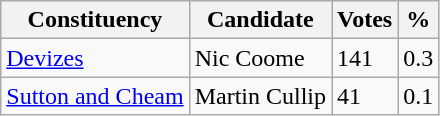<table class="wikitable">
<tr>
<th>Constituency</th>
<th>Candidate</th>
<th>Votes</th>
<th>%</th>
</tr>
<tr>
<td><a href='#'>Devizes</a></td>
<td>Nic Coome</td>
<td>141</td>
<td>0.3</td>
</tr>
<tr>
<td><a href='#'>Sutton and Cheam</a></td>
<td>Martin Cullip</td>
<td>41</td>
<td>0.1</td>
</tr>
</table>
